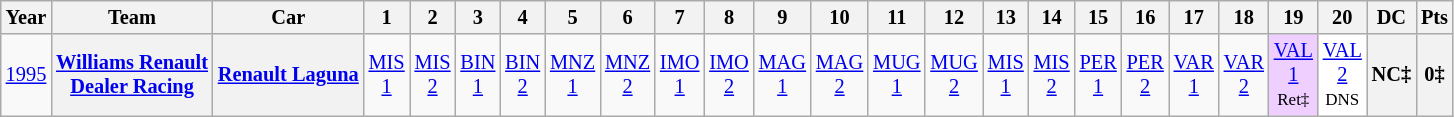<table class="wikitable" style="text-align:center; font-size:85%">
<tr>
<th>Year</th>
<th>Team</th>
<th>Car</th>
<th>1</th>
<th>2</th>
<th>3</th>
<th>4</th>
<th>5</th>
<th>6</th>
<th>7</th>
<th>8</th>
<th>9</th>
<th>10</th>
<th>11</th>
<th>12</th>
<th>13</th>
<th>14</th>
<th>15</th>
<th>16</th>
<th>17</th>
<th>18</th>
<th>19</th>
<th>20</th>
<th>DC</th>
<th>Pts</th>
</tr>
<tr>
<td><a href='#'>1995</a></td>
<th nowrap><a href='#'>Williams Renault<br>Dealer Racing</a></th>
<th nowrap><a href='#'>Renault Laguna</a></th>
<td><a href='#'>MIS<br>1</a></td>
<td><a href='#'>MIS<br>2</a></td>
<td><a href='#'>BIN<br>1</a></td>
<td><a href='#'>BIN<br>2</a></td>
<td><a href='#'>MNZ<br>1</a></td>
<td><a href='#'>MNZ<br>2</a></td>
<td><a href='#'>IMO<br>1</a></td>
<td><a href='#'>IMO<br>2</a></td>
<td><a href='#'>MAG<br>1</a></td>
<td><a href='#'>MAG<br>2</a></td>
<td><a href='#'>MUG<br>1</a></td>
<td><a href='#'>MUG<br>2</a></td>
<td><a href='#'>MIS<br>1</a></td>
<td><a href='#'>MIS<br>2</a></td>
<td><a href='#'>PER<br>1</a></td>
<td><a href='#'>PER<br>2</a></td>
<td><a href='#'>VAR<br>1</a></td>
<td><a href='#'>VAR<br>2</a></td>
<td style="background:#EFCFFF;"><a href='#'>VAL<br>1</a><br><small>Ret‡</small></td>
<td style="background:#FFFFFF;"><a href='#'>VAL<br>2</a><br><small>DNS</small></td>
<th>NC‡</th>
<th>0‡</th>
</tr>
</table>
